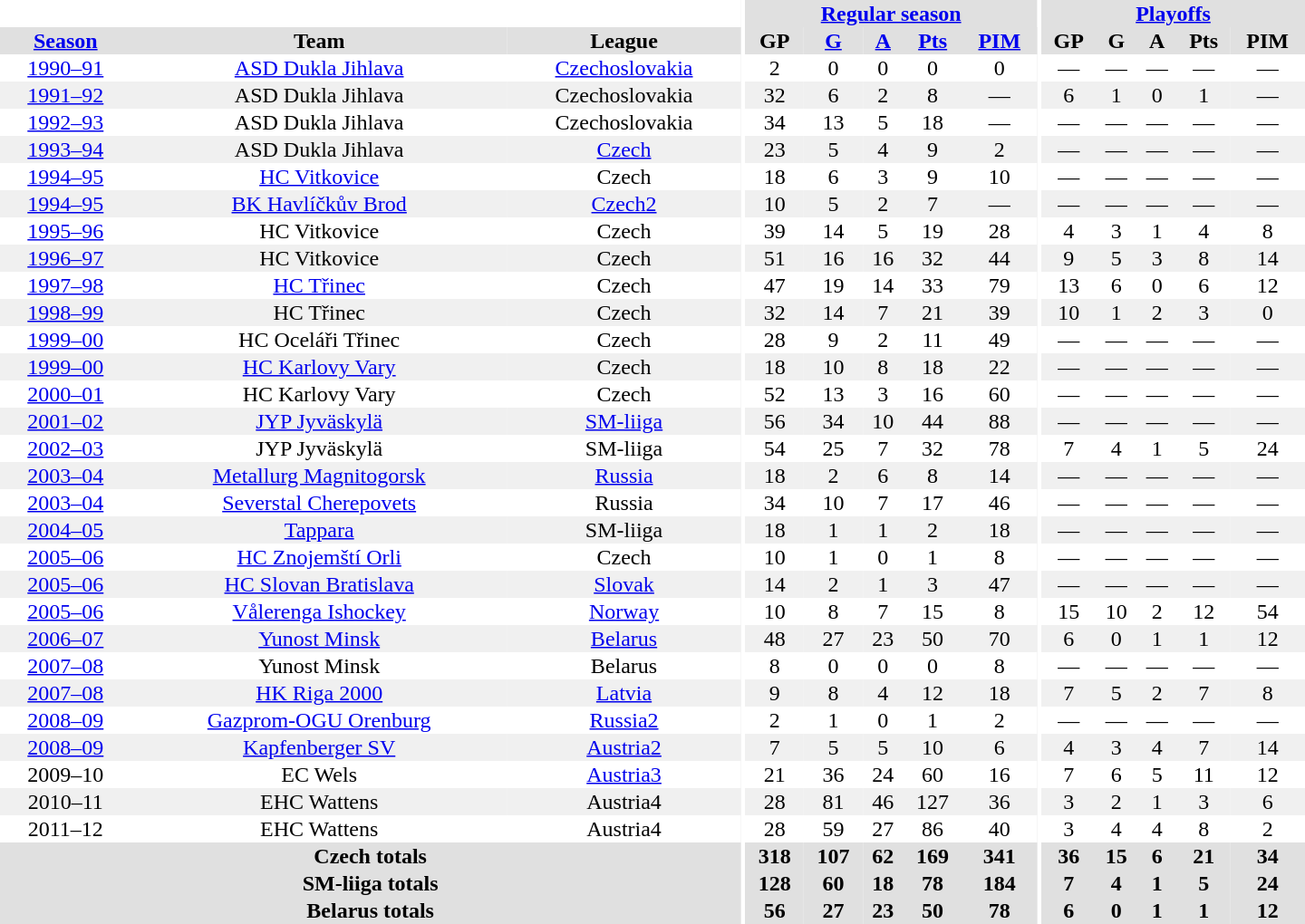<table border="0" cellpadding="1" cellspacing="0" style="text-align:center; width:60em">
<tr bgcolor="#e0e0e0">
<th colspan="3" bgcolor="#ffffff"></th>
<th rowspan="99" bgcolor="#ffffff"></th>
<th colspan="5"><a href='#'>Regular season</a></th>
<th rowspan="99" bgcolor="#ffffff"></th>
<th colspan="5"><a href='#'>Playoffs</a></th>
</tr>
<tr bgcolor="#e0e0e0">
<th><a href='#'>Season</a></th>
<th>Team</th>
<th>League</th>
<th>GP</th>
<th><a href='#'>G</a></th>
<th><a href='#'>A</a></th>
<th><a href='#'>Pts</a></th>
<th><a href='#'>PIM</a></th>
<th>GP</th>
<th>G</th>
<th>A</th>
<th>Pts</th>
<th>PIM</th>
</tr>
<tr>
<td><a href='#'>1990–91</a></td>
<td><a href='#'>ASD Dukla Jihlava</a></td>
<td><a href='#'>Czechoslovakia</a></td>
<td>2</td>
<td>0</td>
<td>0</td>
<td>0</td>
<td>0</td>
<td>—</td>
<td>—</td>
<td>—</td>
<td>—</td>
<td>—</td>
</tr>
<tr bgcolor="#f0f0f0">
<td><a href='#'>1991–92</a></td>
<td>ASD Dukla Jihlava</td>
<td>Czechoslovakia</td>
<td>32</td>
<td>6</td>
<td>2</td>
<td>8</td>
<td>—</td>
<td>6</td>
<td>1</td>
<td>0</td>
<td>1</td>
<td>—</td>
</tr>
<tr>
<td><a href='#'>1992–93</a></td>
<td>ASD Dukla Jihlava</td>
<td>Czechoslovakia</td>
<td>34</td>
<td>13</td>
<td>5</td>
<td>18</td>
<td>—</td>
<td>—</td>
<td>—</td>
<td>—</td>
<td>—</td>
<td>—</td>
</tr>
<tr bgcolor="#f0f0f0">
<td><a href='#'>1993–94</a></td>
<td>ASD Dukla Jihlava</td>
<td><a href='#'>Czech</a></td>
<td>23</td>
<td>5</td>
<td>4</td>
<td>9</td>
<td>2</td>
<td>—</td>
<td>—</td>
<td>—</td>
<td>—</td>
<td>—</td>
</tr>
<tr>
<td><a href='#'>1994–95</a></td>
<td><a href='#'>HC Vitkovice</a></td>
<td>Czech</td>
<td>18</td>
<td>6</td>
<td>3</td>
<td>9</td>
<td>10</td>
<td>—</td>
<td>—</td>
<td>—</td>
<td>—</td>
<td>—</td>
</tr>
<tr bgcolor="#f0f0f0">
<td><a href='#'>1994–95</a></td>
<td><a href='#'>BK Havlíčkův Brod</a></td>
<td><a href='#'>Czech2</a></td>
<td>10</td>
<td>5</td>
<td>2</td>
<td>7</td>
<td>—</td>
<td>—</td>
<td>—</td>
<td>—</td>
<td>—</td>
<td>—</td>
</tr>
<tr>
<td><a href='#'>1995–96</a></td>
<td>HC Vitkovice</td>
<td>Czech</td>
<td>39</td>
<td>14</td>
<td>5</td>
<td>19</td>
<td>28</td>
<td>4</td>
<td>3</td>
<td>1</td>
<td>4</td>
<td>8</td>
</tr>
<tr bgcolor="#f0f0f0">
<td><a href='#'>1996–97</a></td>
<td>HC Vitkovice</td>
<td>Czech</td>
<td>51</td>
<td>16</td>
<td>16</td>
<td>32</td>
<td>44</td>
<td>9</td>
<td>5</td>
<td>3</td>
<td>8</td>
<td>14</td>
</tr>
<tr>
<td><a href='#'>1997–98</a></td>
<td><a href='#'>HC Třinec</a></td>
<td>Czech</td>
<td>47</td>
<td>19</td>
<td>14</td>
<td>33</td>
<td>79</td>
<td>13</td>
<td>6</td>
<td>0</td>
<td>6</td>
<td>12</td>
</tr>
<tr bgcolor="#f0f0f0">
<td><a href='#'>1998–99</a></td>
<td>HC Třinec</td>
<td>Czech</td>
<td>32</td>
<td>14</td>
<td>7</td>
<td>21</td>
<td>39</td>
<td>10</td>
<td>1</td>
<td>2</td>
<td>3</td>
<td>0</td>
</tr>
<tr>
<td><a href='#'>1999–00</a></td>
<td>HC Oceláři Třinec</td>
<td>Czech</td>
<td>28</td>
<td>9</td>
<td>2</td>
<td>11</td>
<td>49</td>
<td>—</td>
<td>—</td>
<td>—</td>
<td>—</td>
<td>—</td>
</tr>
<tr bgcolor="#f0f0f0">
<td><a href='#'>1999–00</a></td>
<td><a href='#'>HC Karlovy Vary</a></td>
<td>Czech</td>
<td>18</td>
<td>10</td>
<td>8</td>
<td>18</td>
<td>22</td>
<td>—</td>
<td>—</td>
<td>—</td>
<td>—</td>
<td>—</td>
</tr>
<tr>
<td><a href='#'>2000–01</a></td>
<td>HC Karlovy Vary</td>
<td>Czech</td>
<td>52</td>
<td>13</td>
<td>3</td>
<td>16</td>
<td>60</td>
<td>—</td>
<td>—</td>
<td>—</td>
<td>—</td>
<td>—</td>
</tr>
<tr bgcolor="#f0f0f0">
<td><a href='#'>2001–02</a></td>
<td><a href='#'>JYP Jyväskylä</a></td>
<td><a href='#'>SM-liiga</a></td>
<td>56</td>
<td>34</td>
<td>10</td>
<td>44</td>
<td>88</td>
<td>—</td>
<td>—</td>
<td>—</td>
<td>—</td>
<td>—</td>
</tr>
<tr>
<td><a href='#'>2002–03</a></td>
<td>JYP Jyväskylä</td>
<td>SM-liiga</td>
<td>54</td>
<td>25</td>
<td>7</td>
<td>32</td>
<td>78</td>
<td>7</td>
<td>4</td>
<td>1</td>
<td>5</td>
<td>24</td>
</tr>
<tr bgcolor="#f0f0f0">
<td><a href='#'>2003–04</a></td>
<td><a href='#'>Metallurg Magnitogorsk</a></td>
<td><a href='#'>Russia</a></td>
<td>18</td>
<td>2</td>
<td>6</td>
<td>8</td>
<td>14</td>
<td>—</td>
<td>—</td>
<td>—</td>
<td>—</td>
<td>—</td>
</tr>
<tr>
<td><a href='#'>2003–04</a></td>
<td><a href='#'>Severstal Cherepovets</a></td>
<td>Russia</td>
<td>34</td>
<td>10</td>
<td>7</td>
<td>17</td>
<td>46</td>
<td>—</td>
<td>—</td>
<td>—</td>
<td>—</td>
<td>—</td>
</tr>
<tr bgcolor="#f0f0f0">
<td><a href='#'>2004–05</a></td>
<td><a href='#'>Tappara</a></td>
<td>SM-liiga</td>
<td>18</td>
<td>1</td>
<td>1</td>
<td>2</td>
<td>18</td>
<td>—</td>
<td>—</td>
<td>—</td>
<td>—</td>
<td>—</td>
</tr>
<tr>
<td><a href='#'>2005–06</a></td>
<td><a href='#'>HC Znojemští Orli</a></td>
<td>Czech</td>
<td>10</td>
<td>1</td>
<td>0</td>
<td>1</td>
<td>8</td>
<td>—</td>
<td>—</td>
<td>—</td>
<td>—</td>
<td>—</td>
</tr>
<tr bgcolor="#f0f0f0">
<td><a href='#'>2005–06</a></td>
<td><a href='#'>HC Slovan Bratislava</a></td>
<td><a href='#'>Slovak</a></td>
<td>14</td>
<td>2</td>
<td>1</td>
<td>3</td>
<td>47</td>
<td>—</td>
<td>—</td>
<td>—</td>
<td>—</td>
<td>—</td>
</tr>
<tr>
<td><a href='#'>2005–06</a></td>
<td><a href='#'>Vålerenga Ishockey</a></td>
<td><a href='#'>Norway</a></td>
<td>10</td>
<td>8</td>
<td>7</td>
<td>15</td>
<td>8</td>
<td>15</td>
<td>10</td>
<td>2</td>
<td>12</td>
<td>54</td>
</tr>
<tr bgcolor="#f0f0f0">
<td><a href='#'>2006–07</a></td>
<td><a href='#'>Yunost Minsk</a></td>
<td><a href='#'>Belarus</a></td>
<td>48</td>
<td>27</td>
<td>23</td>
<td>50</td>
<td>70</td>
<td>6</td>
<td>0</td>
<td>1</td>
<td>1</td>
<td>12</td>
</tr>
<tr>
<td><a href='#'>2007–08</a></td>
<td>Yunost Minsk</td>
<td>Belarus</td>
<td>8</td>
<td>0</td>
<td>0</td>
<td>0</td>
<td>8</td>
<td>—</td>
<td>—</td>
<td>—</td>
<td>—</td>
<td>—</td>
</tr>
<tr bgcolor="#f0f0f0">
<td><a href='#'>2007–08</a></td>
<td><a href='#'>HK Riga 2000</a></td>
<td><a href='#'>Latvia</a></td>
<td>9</td>
<td>8</td>
<td>4</td>
<td>12</td>
<td>18</td>
<td>7</td>
<td>5</td>
<td>2</td>
<td>7</td>
<td>8</td>
</tr>
<tr>
<td><a href='#'>2008–09</a></td>
<td><a href='#'>Gazprom-OGU Orenburg</a></td>
<td><a href='#'>Russia2</a></td>
<td>2</td>
<td>1</td>
<td>0</td>
<td>1</td>
<td>2</td>
<td>—</td>
<td>—</td>
<td>—</td>
<td>—</td>
<td>—</td>
</tr>
<tr bgcolor="#f0f0f0">
<td><a href='#'>2008–09</a></td>
<td><a href='#'>Kapfenberger SV</a></td>
<td><a href='#'>Austria2</a></td>
<td>7</td>
<td>5</td>
<td>5</td>
<td>10</td>
<td>6</td>
<td>4</td>
<td>3</td>
<td>4</td>
<td>7</td>
<td>14</td>
</tr>
<tr>
<td>2009–10</td>
<td>EC Wels</td>
<td><a href='#'>Austria3</a></td>
<td>21</td>
<td>36</td>
<td>24</td>
<td>60</td>
<td>16</td>
<td>7</td>
<td>6</td>
<td>5</td>
<td>11</td>
<td>12</td>
</tr>
<tr bgcolor="#f0f0f0">
<td>2010–11</td>
<td>EHC Wattens</td>
<td>Austria4</td>
<td>28</td>
<td>81</td>
<td>46</td>
<td>127</td>
<td>36</td>
<td>3</td>
<td>2</td>
<td>1</td>
<td>3</td>
<td>6</td>
</tr>
<tr>
<td>2011–12</td>
<td>EHC Wattens</td>
<td>Austria4</td>
<td>28</td>
<td>59</td>
<td>27</td>
<td>86</td>
<td>40</td>
<td>3</td>
<td>4</td>
<td>4</td>
<td>8</td>
<td>2</td>
</tr>
<tr>
</tr>
<tr ALIGN="center" bgcolor="#e0e0e0">
<th colspan="3">Czech totals</th>
<th ALIGN="center">318</th>
<th ALIGN="center">107</th>
<th ALIGN="center">62</th>
<th ALIGN="center">169</th>
<th ALIGN="center">341</th>
<th ALIGN="center">36</th>
<th ALIGN="center">15</th>
<th ALIGN="center">6</th>
<th ALIGN="center">21</th>
<th ALIGN="center">34</th>
</tr>
<tr>
</tr>
<tr ALIGN="center" bgcolor="#e0e0e0">
<th colspan="3">SM-liiga totals</th>
<th ALIGN="center">128</th>
<th ALIGN="center">60</th>
<th ALIGN="center">18</th>
<th ALIGN="center">78</th>
<th ALIGN="center">184</th>
<th ALIGN="center">7</th>
<th ALIGN="center">4</th>
<th ALIGN="center">1</th>
<th ALIGN="center">5</th>
<th ALIGN="center">24</th>
</tr>
<tr>
</tr>
<tr ALIGN="center" bgcolor="#e0e0e0">
<th colspan="3">Belarus totals</th>
<th ALIGN="center">56</th>
<th ALIGN="center">27</th>
<th ALIGN="center">23</th>
<th ALIGN="center">50</th>
<th ALIGN="center">78</th>
<th ALIGN="center">6</th>
<th ALIGN="center">0</th>
<th ALIGN="center">1</th>
<th ALIGN="center">1</th>
<th ALIGN="center">12</th>
</tr>
</table>
